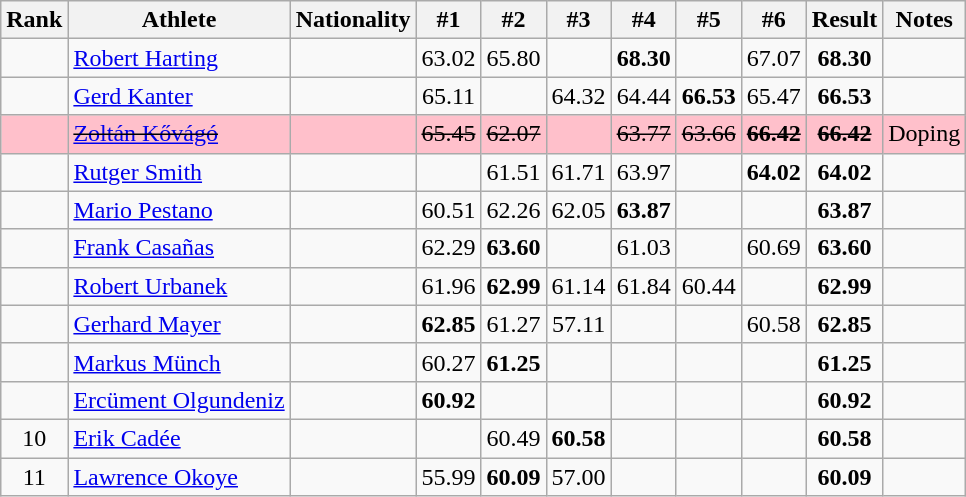<table class="wikitable sortable" style="text-align:center">
<tr>
<th>Rank</th>
<th>Athlete</th>
<th>Nationality</th>
<th>#1</th>
<th>#2</th>
<th>#3</th>
<th>#4</th>
<th>#5</th>
<th>#6</th>
<th>Result</th>
<th>Notes</th>
</tr>
<tr>
<td></td>
<td align="left"><a href='#'>Robert Harting</a></td>
<td align=left></td>
<td>63.02</td>
<td>65.80</td>
<td></td>
<td><strong>68.30</strong></td>
<td></td>
<td>67.07</td>
<td><strong>68.30</strong></td>
<td></td>
</tr>
<tr>
<td></td>
<td align="left"><a href='#'>Gerd Kanter</a></td>
<td align=left></td>
<td>65.11</td>
<td></td>
<td>64.32</td>
<td>64.44</td>
<td><strong>66.53</strong></td>
<td>65.47</td>
<td><strong>66.53</strong></td>
<td></td>
</tr>
<tr bgcolor=pink>
<td></td>
<td align="left"><s><a href='#'>Zoltán Kővágó</a></s></td>
<td align=left><s></s></td>
<td><s>65.45 </s></td>
<td><s>62.07 </s></td>
<td><s></s></td>
<td><s>63.77 </s></td>
<td><s>63.66 </s></td>
<td><s><strong>66.42</strong>  </s></td>
<td><s><strong>66.42</strong> </s></td>
<td>Doping</td>
</tr>
<tr>
<td></td>
<td align="left"><a href='#'>Rutger Smith</a></td>
<td align=left></td>
<td></td>
<td>61.51</td>
<td>61.71</td>
<td>63.97</td>
<td></td>
<td><strong>64.02</strong></td>
<td><strong>64.02</strong></td>
<td></td>
</tr>
<tr>
<td></td>
<td align="left"><a href='#'>Mario Pestano</a></td>
<td align=left></td>
<td>60.51</td>
<td>62.26</td>
<td>62.05</td>
<td><strong>63.87</strong></td>
<td></td>
<td></td>
<td><strong>63.87</strong></td>
<td></td>
</tr>
<tr>
<td></td>
<td align="left"><a href='#'>Frank Casañas</a></td>
<td align=left></td>
<td>62.29</td>
<td><strong>63.60</strong></td>
<td></td>
<td>61.03</td>
<td></td>
<td>60.69</td>
<td><strong>63.60</strong></td>
<td></td>
</tr>
<tr>
<td></td>
<td align="left"><a href='#'>Robert Urbanek</a></td>
<td align=left></td>
<td>61.96</td>
<td><strong>62.99</strong></td>
<td>61.14</td>
<td>61.84</td>
<td>60.44</td>
<td></td>
<td><strong>62.99</strong></td>
<td></td>
</tr>
<tr>
<td></td>
<td align="left"><a href='#'>Gerhard Mayer</a></td>
<td align=left></td>
<td><strong>62.85</strong></td>
<td>61.27</td>
<td>57.11</td>
<td></td>
<td></td>
<td>60.58</td>
<td><strong>62.85</strong></td>
<td></td>
</tr>
<tr>
<td></td>
<td align="left"><a href='#'>Markus Münch</a></td>
<td align=left></td>
<td>60.27</td>
<td><strong>61.25</strong></td>
<td></td>
<td></td>
<td></td>
<td></td>
<td><strong>61.25</strong></td>
<td></td>
</tr>
<tr>
<td></td>
<td align="left"><a href='#'>Ercüment Olgundeniz</a></td>
<td align=left></td>
<td><strong>60.92</strong></td>
<td></td>
<td></td>
<td></td>
<td></td>
<td></td>
<td><strong>60.92</strong></td>
<td></td>
</tr>
<tr>
<td>10</td>
<td align="left"><a href='#'>Erik Cadée</a></td>
<td align=left></td>
<td></td>
<td>60.49</td>
<td><strong>60.58</strong></td>
<td></td>
<td></td>
<td></td>
<td><strong>60.58</strong></td>
<td></td>
</tr>
<tr>
<td>11</td>
<td align="left"><a href='#'>Lawrence Okoye</a></td>
<td align=left></td>
<td>55.99</td>
<td><strong>60.09</strong></td>
<td>57.00</td>
<td></td>
<td></td>
<td></td>
<td><strong>60.09</strong></td>
<td></td>
</tr>
</table>
